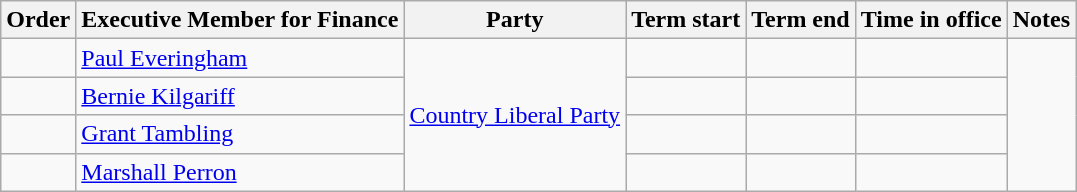<table class="sortable wikitable">
<tr>
<th>Order</th>
<th>Executive Member for Finance</th>
<th>Party</th>
<th>Term start</th>
<th>Term end</th>
<th>Time in office</th>
<th>Notes</th>
</tr>
<tr>
<td align=center></td>
<td><a href='#'>Paul Everingham</a></td>
<td rowspan=4><a href='#'>Country Liberal Party</a></td>
<td align=center></td>
<td align=center></td>
<td align=right></td>
<td rowspan=4></td>
</tr>
<tr>
<td align=center></td>
<td><a href='#'>Bernie Kilgariff</a></td>
<td align=center></td>
<td align=center></td>
<td align=right></td>
</tr>
<tr>
<td align=center></td>
<td><a href='#'>Grant Tambling</a></td>
<td align=center></td>
<td align=center></td>
<td align=right><strong></strong></td>
</tr>
<tr>
<td align=center></td>
<td><a href='#'>Marshall Perron</a></td>
<td align=center></td>
<td align=center></td>
<td align=right></td>
</tr>
</table>
